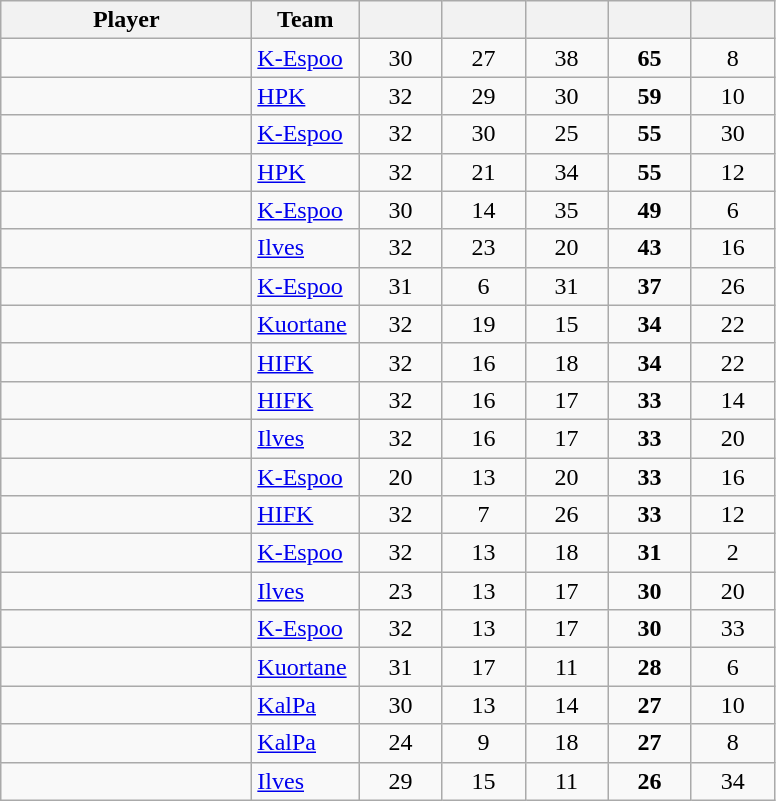<table class="wikitable sortable" style="text-align: center">
<tr>
<th style="width: 10em;">Player</th>
<th style="width: 4em;">Team</th>
<th style="width: 3em;"></th>
<th style="width: 3em;"></th>
<th style="width: 3em;"></th>
<th style="width: 3em;"></th>
<th style="width: 3em;"></th>
</tr>
<tr>
<td align=left></td>
<td align=left><a href='#'>K-Espoo</a></td>
<td>30</td>
<td>27</td>
<td>38</td>
<td><strong>65</strong></td>
<td>8</td>
</tr>
<tr>
<td align=left></td>
<td align=left><a href='#'>HPK</a></td>
<td>32</td>
<td>29</td>
<td>30</td>
<td><strong>59</strong></td>
<td>10</td>
</tr>
<tr>
<td align=left></td>
<td align=left><a href='#'>K-Espoo</a></td>
<td>32</td>
<td>30</td>
<td>25</td>
<td><strong>55</strong></td>
<td>30</td>
</tr>
<tr>
<td align=left></td>
<td align=left><a href='#'>HPK</a></td>
<td>32</td>
<td>21</td>
<td>34</td>
<td><strong>55</strong></td>
<td>12</td>
</tr>
<tr>
<td align=left></td>
<td align=left><a href='#'>K-Espoo</a></td>
<td>30</td>
<td>14</td>
<td>35</td>
<td><strong>49</strong></td>
<td>6</td>
</tr>
<tr>
<td align=left></td>
<td align=left><a href='#'>Ilves</a></td>
<td>32</td>
<td>23</td>
<td>20</td>
<td><strong>43</strong></td>
<td>16</td>
</tr>
<tr>
<td align=left></td>
<td align=left><a href='#'>K-Espoo</a></td>
<td>31</td>
<td>6</td>
<td>31</td>
<td><strong>37</strong></td>
<td>26</td>
</tr>
<tr>
<td align=left></td>
<td align=left><a href='#'>Kuortane</a></td>
<td>32</td>
<td>19</td>
<td>15</td>
<td><strong>34</strong></td>
<td>22</td>
</tr>
<tr>
<td align=left></td>
<td align=left><a href='#'>HIFK</a></td>
<td>32</td>
<td>16</td>
<td>18</td>
<td><strong>34</strong></td>
<td>22</td>
</tr>
<tr>
<td align=left></td>
<td align=left><a href='#'>HIFK</a></td>
<td>32</td>
<td>16</td>
<td>17</td>
<td><strong>33</strong></td>
<td>14</td>
</tr>
<tr>
<td align=left></td>
<td align=left><a href='#'>Ilves</a></td>
<td>32</td>
<td>16</td>
<td>17</td>
<td><strong>33</strong></td>
<td>20</td>
</tr>
<tr>
<td align=left></td>
<td align=left><a href='#'>K-Espoo</a></td>
<td>20</td>
<td>13</td>
<td>20</td>
<td><strong>33</strong></td>
<td>16</td>
</tr>
<tr>
<td align=left></td>
<td align=left><a href='#'>HIFK</a></td>
<td>32</td>
<td>7</td>
<td>26</td>
<td><strong>33</strong></td>
<td>12</td>
</tr>
<tr>
<td align=left></td>
<td align=left><a href='#'>K-Espoo</a></td>
<td>32</td>
<td>13</td>
<td>18</td>
<td><strong>31</strong></td>
<td>2</td>
</tr>
<tr>
<td align=left></td>
<td align=left><a href='#'>Ilves</a></td>
<td>23</td>
<td>13</td>
<td>17</td>
<td><strong>30</strong></td>
<td>20</td>
</tr>
<tr>
<td align=left></td>
<td align=left><a href='#'>K-Espoo</a></td>
<td>32</td>
<td>13</td>
<td>17</td>
<td><strong>30</strong></td>
<td>33</td>
</tr>
<tr>
<td align=left></td>
<td align=left><a href='#'>Kuortane</a></td>
<td>31</td>
<td>17</td>
<td>11</td>
<td><strong>28</strong></td>
<td>6</td>
</tr>
<tr>
<td align=left></td>
<td align=left><a href='#'>KalPa</a></td>
<td>30</td>
<td>13</td>
<td>14</td>
<td><strong>27</strong></td>
<td>10</td>
</tr>
<tr>
<td align=left></td>
<td align=left><a href='#'>KalPa</a></td>
<td>24</td>
<td>9</td>
<td>18</td>
<td><strong>27</strong></td>
<td>8</td>
</tr>
<tr>
<td align=left></td>
<td align=left><a href='#'>Ilves</a></td>
<td>29</td>
<td>15</td>
<td>11</td>
<td><strong>26</strong></td>
<td>34</td>
</tr>
</table>
